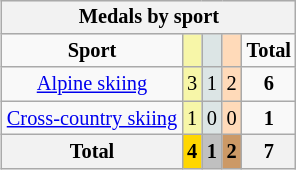<table class="wikitable" style="font-size:85%;float:right">
<tr style="background:#efefef;">
<th colspan=5><strong>Medals by sport</strong></th>
</tr>
<tr align=center>
<td><strong>Sport</strong></td>
<td bgcolor=#f7f6a8></td>
<td bgcolor=#dce5e5></td>
<td bgcolor=#ffdab9></td>
<td><strong>Total</strong></td>
</tr>
<tr align=center>
<td><a href='#'>Alpine skiing</a></td>
<td style="background:#F7F6A8;">3</td>
<td style="background:#DCE5E5;">1</td>
<td style="background:#FFDAB9;">2</td>
<td><strong>6</strong></td>
</tr>
<tr align=center>
<td><a href='#'>Cross-country skiing</a></td>
<td style="background:#F7F6A8;">1</td>
<td style="background:#DCE5E5;">0</td>
<td style="background:#FFDAB9;">0</td>
<td><strong>1</strong></td>
</tr>
<tr align=center>
<th><strong>Total</strong></th>
<th style="background:gold;"><strong>4</strong></th>
<th style="background:silver;"><strong>1</strong></th>
<th style="background:#c96;"><strong>2</strong></th>
<th><strong>7</strong></th>
</tr>
</table>
